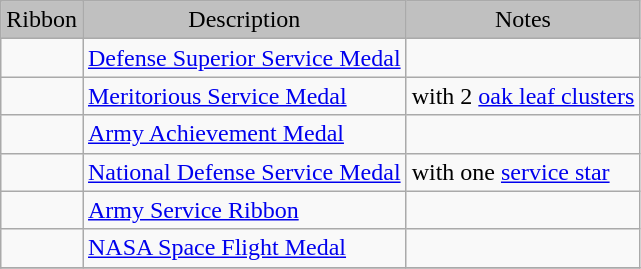<table class="wikitable">
<tr>
<td bgcolor="silver" align="center">Ribbon</td>
<td bgcolor="silver" align="center">Description</td>
<td bgcolor="silver" align="center">Notes</td>
</tr>
<tr>
<td></td>
<td><a href='#'>Defense Superior Service Medal</a></td>
<td></td>
</tr>
<tr>
<td></td>
<td><a href='#'>Meritorious Service Medal</a></td>
<td>with 2 <a href='#'>oak leaf clusters</a></td>
</tr>
<tr>
<td></td>
<td><a href='#'>Army Achievement Medal</a></td>
<td></td>
</tr>
<tr>
<td></td>
<td><a href='#'>National Defense Service Medal</a></td>
<td>with one <a href='#'>service star</a></td>
</tr>
<tr>
<td></td>
<td><a href='#'>Army Service Ribbon</a></td>
<td></td>
</tr>
<tr>
<td></td>
<td><a href='#'>NASA Space Flight Medal</a></td>
<td></td>
</tr>
<tr>
</tr>
</table>
